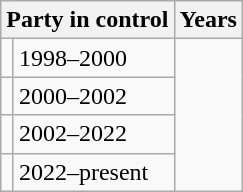<table class="wikitable">
<tr>
<th colspan="2">Party in control</th>
<th>Years</th>
</tr>
<tr>
<td></td>
<td>1998–2000</td>
</tr>
<tr>
<td></td>
<td>2000–2002</td>
</tr>
<tr>
<td></td>
<td>2002–2022</td>
</tr>
<tr>
<td></td>
<td>2022–present</td>
</tr>
</table>
